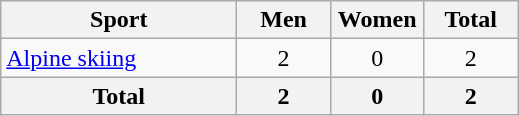<table class="wikitable sortable" style=text-align:center>
<tr>
<th width=150>Sport</th>
<th width=55>Men</th>
<th width=55>Women</th>
<th width=55>Total</th>
</tr>
<tr>
<td align=left><a href='#'>Alpine skiing</a></td>
<td>2</td>
<td>0</td>
<td>2</td>
</tr>
<tr>
<th>Total</th>
<th>2</th>
<th>0</th>
<th>2</th>
</tr>
</table>
